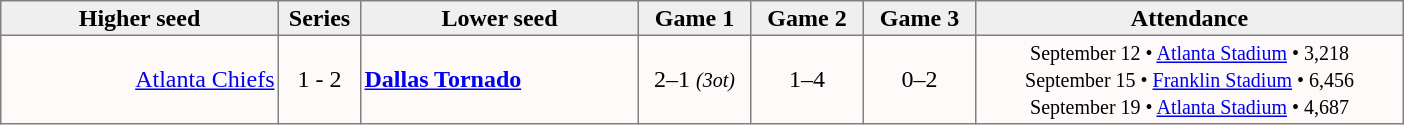<table style=border-collapse:collapse border=1 cellspacing=0 cellpadding=2>
<tr style="text-align:center; background:#efefef;">
<th width=180>Higher seed</th>
<th width=50>Series</th>
<th width=180>Lower seed</th>
<th width=70>Game 1</th>
<th width=70>Game 2</th>
<th width=70>Game 3</th>
<th width=280>Attendance</th>
</tr>
<tr style="text-align:center; background:snow;">
<td align=right><a href='#'>Atlanta Chiefs</a></td>
<td>1 - 2</td>
<td align=left><strong><a href='#'>Dallas Tornado</a></strong></td>
<td>2–1 <small><em>(3ot)</em></small></td>
<td>1–4</td>
<td>0–2</td>
<td><small>September 12 • <a href='#'>Atlanta Stadium</a> • 3,218<br>September 15 • <a href='#'>Franklin Stadium</a> • 6,456<br>September 19 • <a href='#'>Atlanta Stadium</a> • 4,687</small></td>
</tr>
</table>
